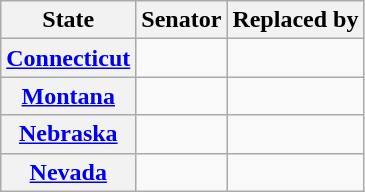<table class="wikitable sortable plainrowheaders">
<tr>
<th scope="col">State</th>
<th scope="col">Senator</th>
<th scope="col">Replaced by</th>
</tr>
<tr>
<th><a href='#'>Connecticut</a></th>
<td></td>
<td></td>
</tr>
<tr>
<th><a href='#'>Montana</a></th>
<td></td>
<td></td>
</tr>
<tr>
<th><a href='#'>Nebraska</a></th>
<td></td>
<td></td>
</tr>
<tr>
<th><a href='#'>Nevada</a></th>
<td></td>
<td></td>
</tr>
</table>
